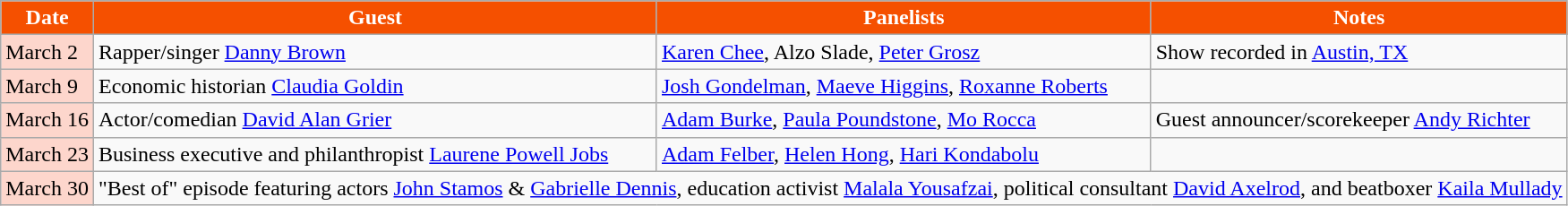<table class="wikitable">
<tr>
<th style="background:#f55000;color:#FFFFFF;">Date</th>
<th style="background:#f55000;color:#FFFFFF;">Guest</th>
<th style="background:#f55000;color:#FFFFFF;">Panelists</th>
<th style="background:#f55000;color:#FFFFFF;">Notes</th>
</tr>
<tr>
<td style="background:#FDD6CC;color:#000000;">March 2</td>
<td>Rapper/singer <a href='#'>Danny Brown</a></td>
<td><a href='#'>Karen Chee</a>, Alzo Slade, <a href='#'>Peter Grosz</a></td>
<td>Show recorded in <a href='#'>Austin, TX</a> </td>
</tr>
<tr>
<td style="background:#FDD6CC;color:#000000;">March 9</td>
<td>Economic historian <a href='#'>Claudia Goldin</a></td>
<td><a href='#'>Josh Gondelman</a>, <a href='#'>Maeve Higgins</a>, <a href='#'>Roxanne Roberts</a></td>
<td></td>
</tr>
<tr>
<td style="background:#FDD6CC;color:#000000;">March 16</td>
<td>Actor/comedian <a href='#'>David Alan Grier</a></td>
<td><a href='#'>Adam Burke</a>, <a href='#'>Paula Poundstone</a>, <a href='#'>Mo Rocca</a></td>
<td>Guest announcer/scorekeeper <a href='#'>Andy Richter</a></td>
</tr>
<tr>
<td style="background:#FDD6CC;color:#000000;">March 23</td>
<td>Business executive and philanthropist <a href='#'>Laurene Powell Jobs</a></td>
<td><a href='#'>Adam Felber</a>, <a href='#'>Helen Hong</a>, <a href='#'>Hari Kondabolu</a></td>
<td></td>
</tr>
<tr>
<td style="background:#FDD6CC;color:#000000;">March 30</td>
<td colspan=3>"Best of" episode featuring actors <a href='#'>John Stamos</a> & <a href='#'>Gabrielle Dennis</a>, education activist <a href='#'>Malala Yousafzai</a>, political consultant <a href='#'>David Axelrod</a>, and beatboxer <a href='#'>Kaila Mullady</a></td>
</tr>
</table>
